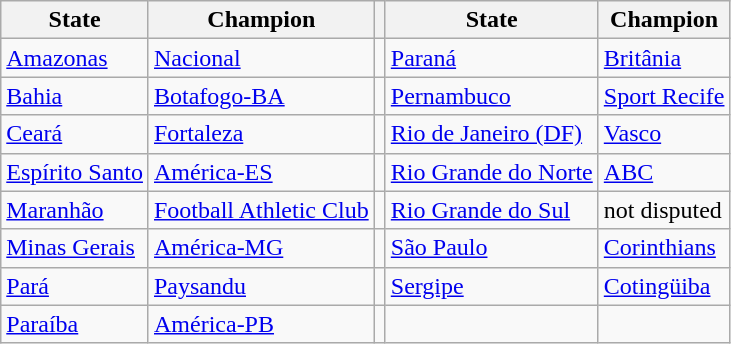<table class="wikitable">
<tr>
<th>State</th>
<th>Champion</th>
<th></th>
<th>State</th>
<th>Champion</th>
</tr>
<tr>
<td><a href='#'>Amazonas</a></td>
<td><a href='#'>Nacional</a></td>
<td></td>
<td><a href='#'>Paraná</a></td>
<td><a href='#'>Britânia</a></td>
</tr>
<tr>
<td><a href='#'>Bahia</a></td>
<td><a href='#'>Botafogo-BA</a></td>
<td></td>
<td><a href='#'>Pernambuco</a></td>
<td><a href='#'>Sport Recife</a></td>
</tr>
<tr>
<td><a href='#'>Ceará</a></td>
<td><a href='#'>Fortaleza</a></td>
<td></td>
<td><a href='#'>Rio de Janeiro (DF)</a></td>
<td><a href='#'>Vasco</a></td>
</tr>
<tr>
<td><a href='#'>Espírito Santo</a></td>
<td><a href='#'>América-ES</a></td>
<td></td>
<td><a href='#'>Rio Grande do Norte</a></td>
<td><a href='#'>ABC</a></td>
</tr>
<tr>
<td><a href='#'>Maranhão</a></td>
<td><a href='#'>Football Athletic Club</a></td>
<td></td>
<td><a href='#'>Rio Grande do Sul</a></td>
<td>not disputed</td>
</tr>
<tr>
<td><a href='#'>Minas Gerais</a></td>
<td><a href='#'>América-MG</a></td>
<td></td>
<td><a href='#'>São Paulo</a></td>
<td><a href='#'>Corinthians</a></td>
</tr>
<tr>
<td><a href='#'>Pará</a></td>
<td><a href='#'>Paysandu</a></td>
<td></td>
<td><a href='#'>Sergipe</a></td>
<td><a href='#'>Cotingüiba</a></td>
</tr>
<tr>
<td><a href='#'>Paraíba</a></td>
<td><a href='#'>América-PB</a></td>
<td></td>
<td></td>
<td></td>
</tr>
</table>
